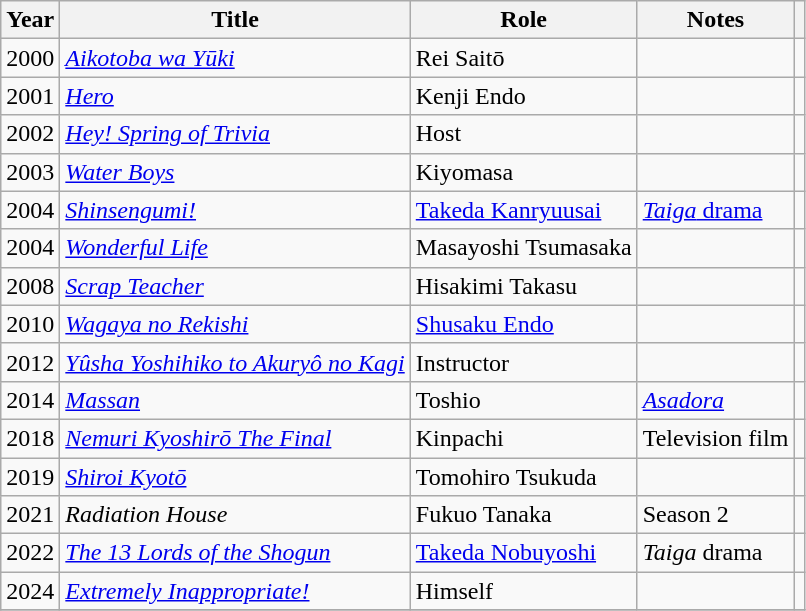<table class="wikitable sortable">
<tr align="center">
<th>Year</th>
<th>Title</th>
<th>Role</th>
<th class="unsortable">Notes</th>
<th class="unsortable"></th>
</tr>
<tr>
<td>2000</td>
<td><em><a href='#'>Aikotoba wa Yūki</a></em></td>
<td>Rei Saitō</td>
<td></td>
<td></td>
</tr>
<tr>
<td>2001</td>
<td><em><a href='#'>Hero</a></em></td>
<td>Kenji Endo</td>
<td></td>
<td></td>
</tr>
<tr>
<td>2002</td>
<td><em><a href='#'>Hey! Spring of Trivia</a></em></td>
<td>Host</td>
<td></td>
<td></td>
</tr>
<tr>
<td>2003</td>
<td><em><a href='#'>Water Boys</a></em></td>
<td>Kiyomasa</td>
<td></td>
<td></td>
</tr>
<tr>
<td>2004</td>
<td><em><a href='#'>Shinsengumi!</a></em></td>
<td><a href='#'>Takeda Kanryuusai</a></td>
<td><a href='#'><em>Taiga</em> drama</a></td>
<td></td>
</tr>
<tr>
<td>2004</td>
<td><em><a href='#'>Wonderful Life</a></em></td>
<td>Masayoshi Tsumasaka</td>
<td></td>
<td></td>
</tr>
<tr>
<td>2008</td>
<td><em><a href='#'>Scrap Teacher</a></em></td>
<td>Hisakimi Takasu</td>
<td></td>
<td></td>
</tr>
<tr>
<td>2010</td>
<td><em><a href='#'>Wagaya no Rekishi</a></em></td>
<td><a href='#'>Shusaku Endo</a></td>
<td></td>
<td></td>
</tr>
<tr>
<td>2012</td>
<td><em><a href='#'>Yûsha Yoshihiko to Akuryô no Kagi</a></em></td>
<td>Instructor</td>
<td></td>
<td></td>
</tr>
<tr>
<td>2014</td>
<td><em><a href='#'>Massan</a></em></td>
<td>Toshio</td>
<td><em><a href='#'>Asadora</a></em></td>
<td></td>
</tr>
<tr>
<td>2018</td>
<td><em><a href='#'>Nemuri Kyoshirō The Final</a></em></td>
<td>Kinpachi</td>
<td>Television film</td>
<td></td>
</tr>
<tr>
<td>2019</td>
<td><em><a href='#'>Shiroi Kyotō</a></em></td>
<td>Tomohiro Tsukuda</td>
<td></td>
<td></td>
</tr>
<tr>
<td>2021</td>
<td><em>Radiation House</em></td>
<td>Fukuo Tanaka</td>
<td>Season 2</td>
<td></td>
</tr>
<tr>
<td>2022</td>
<td><em><a href='#'>The 13 Lords of the Shogun</a></em></td>
<td><a href='#'>Takeda Nobuyoshi</a></td>
<td><em>Taiga</em> drama</td>
<td></td>
</tr>
<tr>
<td>2024</td>
<td><em><a href='#'>Extremely Inappropriate!</a></em></td>
<td>Himself</td>
<td></td>
<td></td>
</tr>
<tr>
</tr>
</table>
